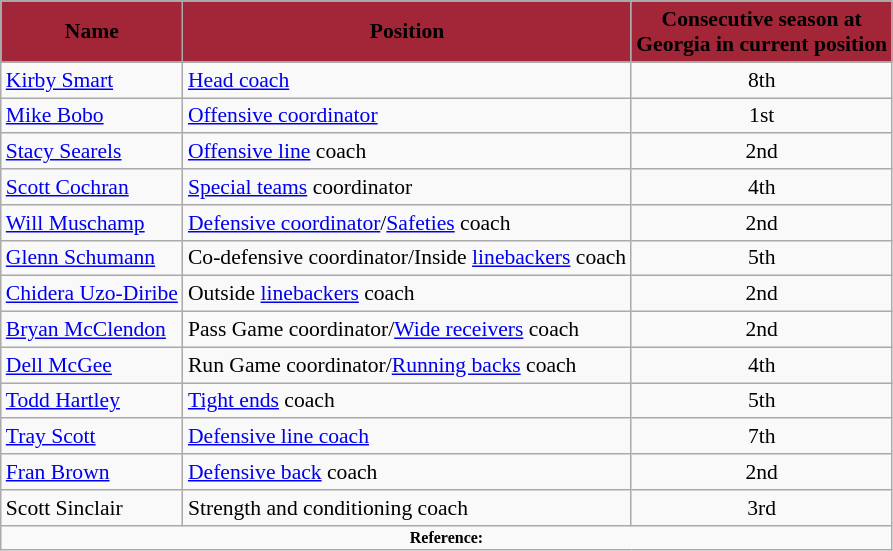<table class="wikitable" style="font-size:90%;">
<tr>
<th style="background:#A32638;"><span>Name</span></th>
<th style="background:#A32638;"><span>Position</span></th>
<th style="background:#A32638;"><span>Consecutive season at<br>Georgia in current position</span></th>
</tr>
<tr>
<td><a href='#'>Kirby Smart</a></td>
<td><a href='#'>Head coach</a></td>
<td align=center>8th</td>
</tr>
<tr>
<td><a href='#'>Mike Bobo</a></td>
<td><a href='#'>Offensive coordinator</a></td>
<td align=center>1st</td>
</tr>
<tr>
<td><a href='#'>Stacy Searels</a></td>
<td><a href='#'>Offensive line</a> coach</td>
<td align="center">2nd</td>
</tr>
<tr>
<td><a href='#'>Scott Cochran</a></td>
<td><a href='#'>Special teams</a> coordinator</td>
<td align="center">4th</td>
</tr>
<tr>
<td><a href='#'>Will Muschamp</a></td>
<td><a href='#'>Defensive coordinator</a>/<a href='#'>Safeties</a> coach</td>
<td align=center>2nd</td>
</tr>
<tr>
<td><a href='#'>Glenn Schumann</a></td>
<td>Co-defensive coordinator/Inside <a href='#'>linebackers</a> coach</td>
<td align="center">5th</td>
</tr>
<tr>
<td><a href='#'>Chidera Uzo-Diribe</a></td>
<td>Outside <a href='#'>linebackers</a> coach</td>
<td align="center">2nd</td>
</tr>
<tr>
<td><a href='#'>Bryan McClendon</a></td>
<td>Pass Game coordinator/<a href='#'>Wide receivers</a> coach</td>
<td align=center>2nd</td>
</tr>
<tr>
<td><a href='#'>Dell McGee</a></td>
<td>Run Game coordinator/<a href='#'>Running backs</a> coach</td>
<td align="center">4th</td>
</tr>
<tr>
<td><a href='#'>Todd Hartley</a></td>
<td><a href='#'>Tight ends</a> coach</td>
<td align="center">5th</td>
</tr>
<tr>
<td><a href='#'>Tray Scott</a></td>
<td><a href='#'>Defensive line coach</a></td>
<td align="center">7th</td>
</tr>
<tr>
<td><a href='#'>Fran Brown</a></td>
<td><a href='#'>Defensive back</a> coach</td>
<td align=center>2nd</td>
</tr>
<tr>
<td>Scott Sinclair</td>
<td>Strength and conditioning coach</td>
<td align=center>3rd</td>
</tr>
<tr>
<td colspan="4" style="font-size:8pt; text-align:center;"><strong>Reference:</strong></td>
</tr>
</table>
